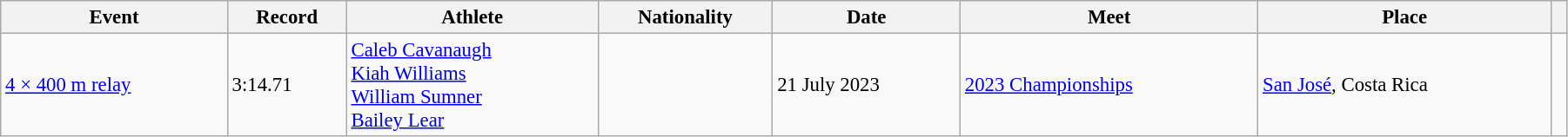<table class="wikitable" style="font-size:95%; width: 95%;">
<tr>
<th>Event</th>
<th>Record</th>
<th>Athlete</th>
<th>Nationality</th>
<th>Date</th>
<th>Meet</th>
<th>Place</th>
<th></th>
</tr>
<tr>
<td><a href='#'>4 × 400 m relay</a></td>
<td>3:14.71</td>
<td><a href='#'>Caleb Cavanaugh</a><br><a href='#'>Kiah Williams</a><br><a href='#'>William Sumner</a><br><a href='#'>Bailey Lear</a></td>
<td></td>
<td>21 July 2023</td>
<td><a href='#'>2023 Championships</a></td>
<td><a href='#'>San José</a>, Costa Rica</td>
<td></td>
</tr>
</table>
